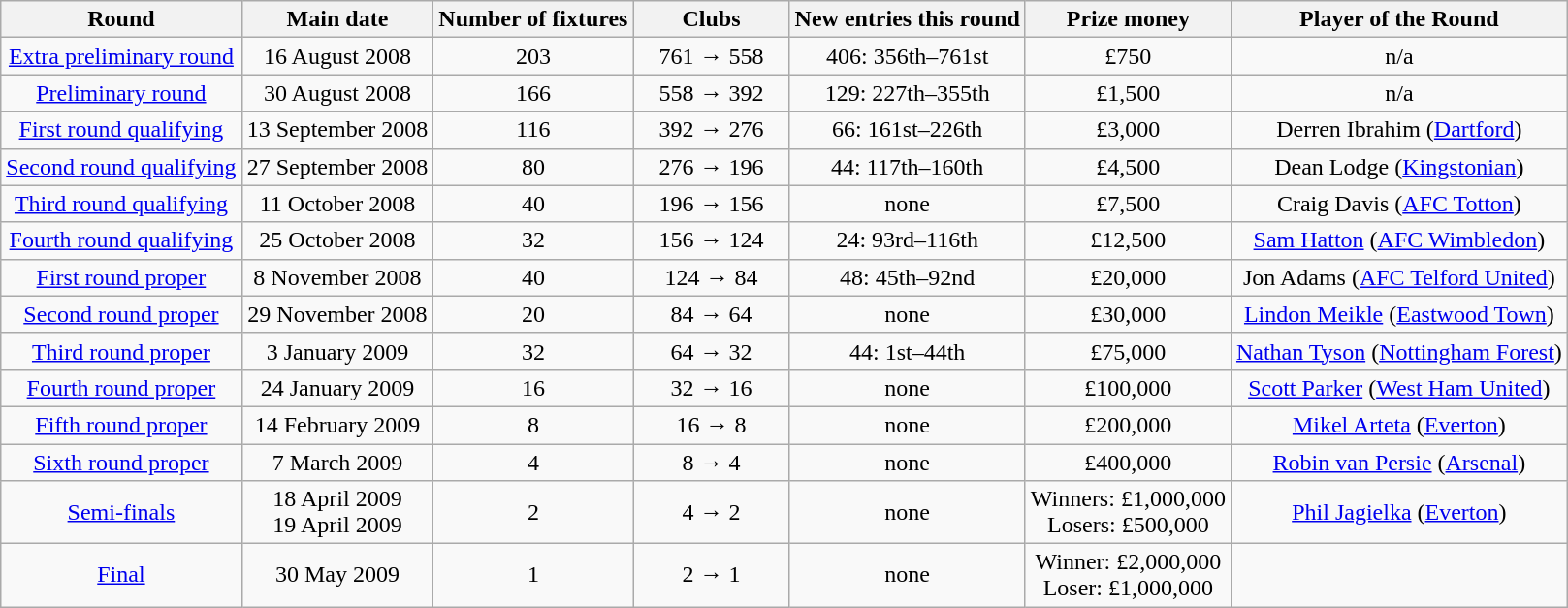<table class="wikitable" style="text-align:center">
<tr>
<th>Round</th>
<th>Main date</th>
<th>Number of fixtures</th>
<th width=100>Clubs</th>
<th>New entries this round</th>
<th>Prize money</th>
<th>Player of the Round</th>
</tr>
<tr>
<td><a href='#'>Extra preliminary round</a></td>
<td>16 August 2008</td>
<td>203</td>
<td>761 → 558</td>
<td>406: 356th–761st</td>
<td>£750</td>
<td>n/a</td>
</tr>
<tr>
<td><a href='#'>Preliminary round</a></td>
<td>30 August 2008</td>
<td>166</td>
<td>558 → 392</td>
<td>129: 227th–355th</td>
<td>£1,500</td>
<td>n/a</td>
</tr>
<tr>
<td><a href='#'>First round qualifying</a></td>
<td>13 September 2008</td>
<td>116</td>
<td>392 → 276</td>
<td>66: 161st–226th</td>
<td>£3,000</td>
<td>Derren Ibrahim (<a href='#'>Dartford</a>)</td>
</tr>
<tr>
<td><a href='#'>Second round qualifying</a></td>
<td>27 September 2008</td>
<td>80</td>
<td>276 → 196</td>
<td>44: 117th–160th</td>
<td>£4,500</td>
<td>Dean Lodge (<a href='#'>Kingstonian</a>)</td>
</tr>
<tr>
<td><a href='#'>Third round qualifying</a></td>
<td>11 October 2008</td>
<td>40</td>
<td>196 → 156</td>
<td>none</td>
<td>£7,500</td>
<td>Craig Davis (<a href='#'>AFC Totton</a>)</td>
</tr>
<tr>
<td><a href='#'>Fourth round qualifying</a></td>
<td>25 October 2008</td>
<td>32</td>
<td>156 → 124</td>
<td>24: 93rd–116th</td>
<td>£12,500</td>
<td><a href='#'>Sam Hatton</a> (<a href='#'>AFC Wimbledon</a>)</td>
</tr>
<tr>
<td><a href='#'>First round proper</a></td>
<td>8 November 2008</td>
<td>40</td>
<td>124 → 84</td>
<td>48: 45th–92nd</td>
<td>£20,000</td>
<td>Jon Adams (<a href='#'>AFC Telford United</a>)</td>
</tr>
<tr>
<td><a href='#'>Second round proper</a></td>
<td>29 November 2008</td>
<td>20</td>
<td>84 → 64</td>
<td>none</td>
<td>£30,000</td>
<td><a href='#'>Lindon Meikle</a> (<a href='#'>Eastwood Town</a>)</td>
</tr>
<tr>
<td><a href='#'>Third round proper</a></td>
<td>3 January 2009</td>
<td>32</td>
<td>64 → 32</td>
<td>44: 1st–44th</td>
<td>£75,000</td>
<td><a href='#'>Nathan Tyson</a> (<a href='#'>Nottingham Forest</a>)</td>
</tr>
<tr>
<td><a href='#'>Fourth round proper</a></td>
<td>24 January 2009</td>
<td>16</td>
<td>32 → 16</td>
<td>none</td>
<td>£100,000</td>
<td><a href='#'>Scott Parker</a> (<a href='#'>West Ham United</a>)</td>
</tr>
<tr>
<td><a href='#'>Fifth round proper</a></td>
<td>14 February 2009</td>
<td>8</td>
<td>16 → 8</td>
<td>none</td>
<td>£200,000</td>
<td><a href='#'>Mikel Arteta</a> (<a href='#'>Everton</a>)</td>
</tr>
<tr>
<td><a href='#'>Sixth round proper</a></td>
<td>7 March 2009</td>
<td>4</td>
<td>8 → 4</td>
<td>none</td>
<td>£400,000</td>
<td><a href='#'>Robin van Persie</a> (<a href='#'>Arsenal</a>)</td>
</tr>
<tr>
<td><a href='#'>Semi-finals</a></td>
<td>18 April 2009<br>19 April 2009</td>
<td>2</td>
<td>4 → 2</td>
<td>none</td>
<td>Winners: £1,000,000<br>Losers: £500,000</td>
<td><a href='#'>Phil Jagielka</a> (<a href='#'>Everton</a>)</td>
</tr>
<tr>
<td><a href='#'>Final</a></td>
<td>30 May 2009</td>
<td>1</td>
<td>2 → 1</td>
<td>none</td>
<td>Winner: £2,000,000<br>Loser: £1,000,000</td>
<td></td>
</tr>
</table>
